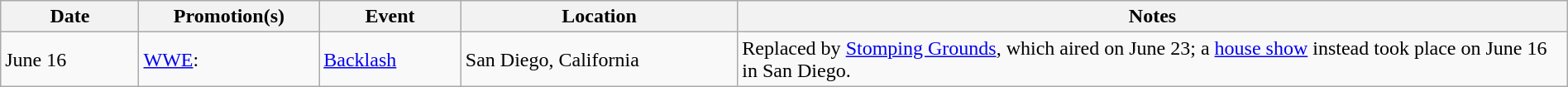<table class="wikitable" style="width:100%;">
<tr>
<th width=5%>Date</th>
<th width=5%>Promotion(s)</th>
<th style="width:5%;">Event</th>
<th style="width:10%;">Location</th>
<th style="width:30%;">Notes</th>
</tr>
<tr>
<td>June 16</td>
<td><a href='#'>WWE</a>:</td>
<td><a href='#'>Backlash</a></td>
<td>San Diego, California</td>
<td>Replaced by <a href='#'>Stomping Grounds</a>, which aired on June 23; a <a href='#'>house show</a> instead took place on June 16 in San Diego.</td>
</tr>
</table>
